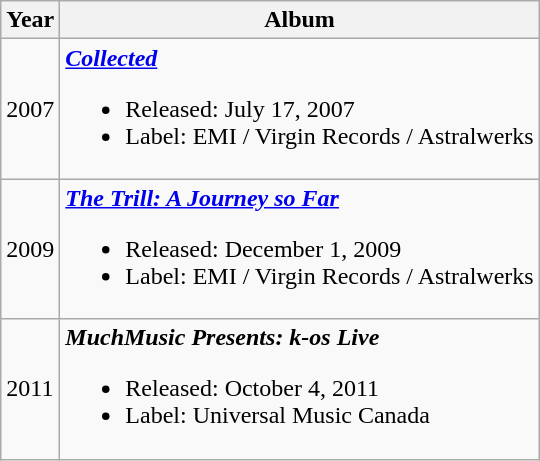<table class="wikitable">
<tr>
<th>Year</th>
<th>Album</th>
</tr>
<tr>
<td>2007</td>
<td><strong><em><a href='#'>Collected</a></em></strong><br><ul><li>Released: July 17, 2007</li><li>Label: EMI / Virgin Records / Astralwerks</li></ul></td>
</tr>
<tr>
<td>2009</td>
<td><strong><em><a href='#'>The Trill: A Journey so Far</a></em></strong><br><ul><li>Released: December 1, 2009</li><li>Label: EMI / Virgin Records / Astralwerks</li></ul></td>
</tr>
<tr>
<td>2011</td>
<td><strong><em>MuchMusic Presents: k-os Live</em></strong><br><ul><li>Released: October 4, 2011</li><li>Label: Universal Music Canada</li></ul></td>
</tr>
</table>
